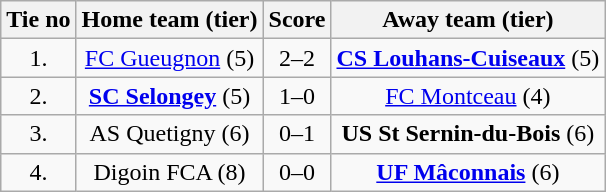<table class="wikitable" style="text-align: center">
<tr>
<th>Tie no</th>
<th>Home team (tier)</th>
<th>Score</th>
<th>Away team (tier)</th>
</tr>
<tr>
<td>1.</td>
<td><a href='#'>FC Gueugnon</a> (5)</td>
<td>2–2 </td>
<td><strong><a href='#'>CS Louhans-Cuiseaux</a></strong> (5)</td>
</tr>
<tr>
<td>2.</td>
<td><strong><a href='#'>SC Selongey</a></strong> (5)</td>
<td>1–0</td>
<td><a href='#'>FC Montceau</a> (4)</td>
</tr>
<tr>
<td>3.</td>
<td>AS Quetigny (6)</td>
<td>0–1</td>
<td><strong>US St Sernin-du-Bois</strong> (6)</td>
</tr>
<tr>
<td>4.</td>
<td>Digoin FCA (8)</td>
<td>0–0 </td>
<td><strong><a href='#'>UF Mâconnais</a></strong> (6)</td>
</tr>
</table>
